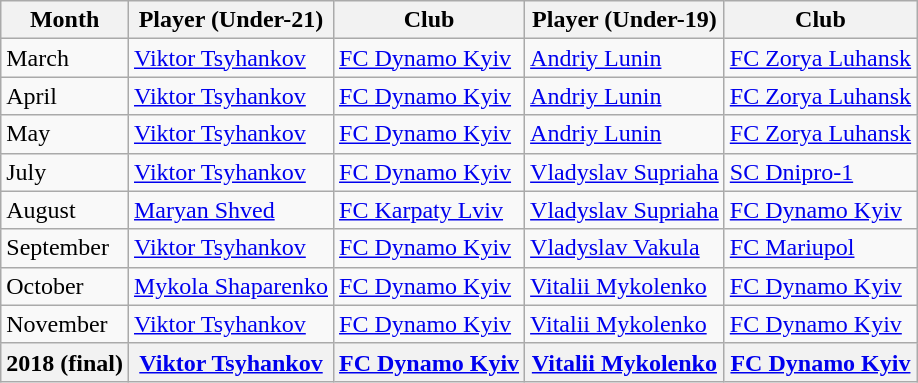<table class="wikitable">
<tr>
<th>Month</th>
<th>Player (Under-21)</th>
<th>Club</th>
<th>Player (Under-19)</th>
<th>Club</th>
</tr>
<tr>
<td>March</td>
<td><a href='#'>Viktor Tsyhankov</a></td>
<td><a href='#'>FC Dynamo Kyiv</a></td>
<td><a href='#'>Andriy Lunin</a></td>
<td><a href='#'>FC Zorya Luhansk</a></td>
</tr>
<tr>
<td>April</td>
<td><a href='#'>Viktor Tsyhankov</a></td>
<td><a href='#'>FC Dynamo Kyiv</a></td>
<td><a href='#'>Andriy Lunin</a></td>
<td><a href='#'>FC Zorya Luhansk</a></td>
</tr>
<tr>
<td>May</td>
<td><a href='#'>Viktor Tsyhankov</a></td>
<td><a href='#'>FC Dynamo Kyiv</a></td>
<td><a href='#'>Andriy Lunin</a></td>
<td><a href='#'>FC Zorya Luhansk</a></td>
</tr>
<tr>
<td>July</td>
<td><a href='#'>Viktor Tsyhankov</a></td>
<td><a href='#'>FC Dynamo Kyiv</a></td>
<td><a href='#'>Vladyslav Supriaha</a></td>
<td><a href='#'>SC Dnipro-1</a></td>
</tr>
<tr>
<td>August</td>
<td><a href='#'>Maryan Shved</a></td>
<td><a href='#'>FC Karpaty Lviv</a></td>
<td><a href='#'>Vladyslav Supriaha</a></td>
<td><a href='#'>FC Dynamo Kyiv</a></td>
</tr>
<tr>
<td>September</td>
<td><a href='#'>Viktor Tsyhankov</a></td>
<td><a href='#'>FC Dynamo Kyiv</a></td>
<td><a href='#'>Vladyslav Vakula</a></td>
<td><a href='#'>FC Mariupol</a></td>
</tr>
<tr>
<td>October</td>
<td><a href='#'>Mykola Shaparenko</a></td>
<td><a href='#'>FC Dynamo Kyiv</a></td>
<td><a href='#'>Vitalii Mykolenko</a></td>
<td><a href='#'>FC Dynamo Kyiv</a></td>
</tr>
<tr>
<td>November</td>
<td><a href='#'>Viktor Tsyhankov</a></td>
<td><a href='#'>FC Dynamo Kyiv</a></td>
<td><a href='#'>Vitalii Mykolenko</a></td>
<td><a href='#'>FC Dynamo Kyiv</a></td>
</tr>
<tr>
<th>2018 (final)</th>
<th><a href='#'>Viktor Tsyhankov</a></th>
<th><a href='#'>FC Dynamo Kyiv</a></th>
<th><a href='#'>Vitalii Mykolenko</a></th>
<th><a href='#'>FC Dynamo Kyiv</a></th>
</tr>
</table>
